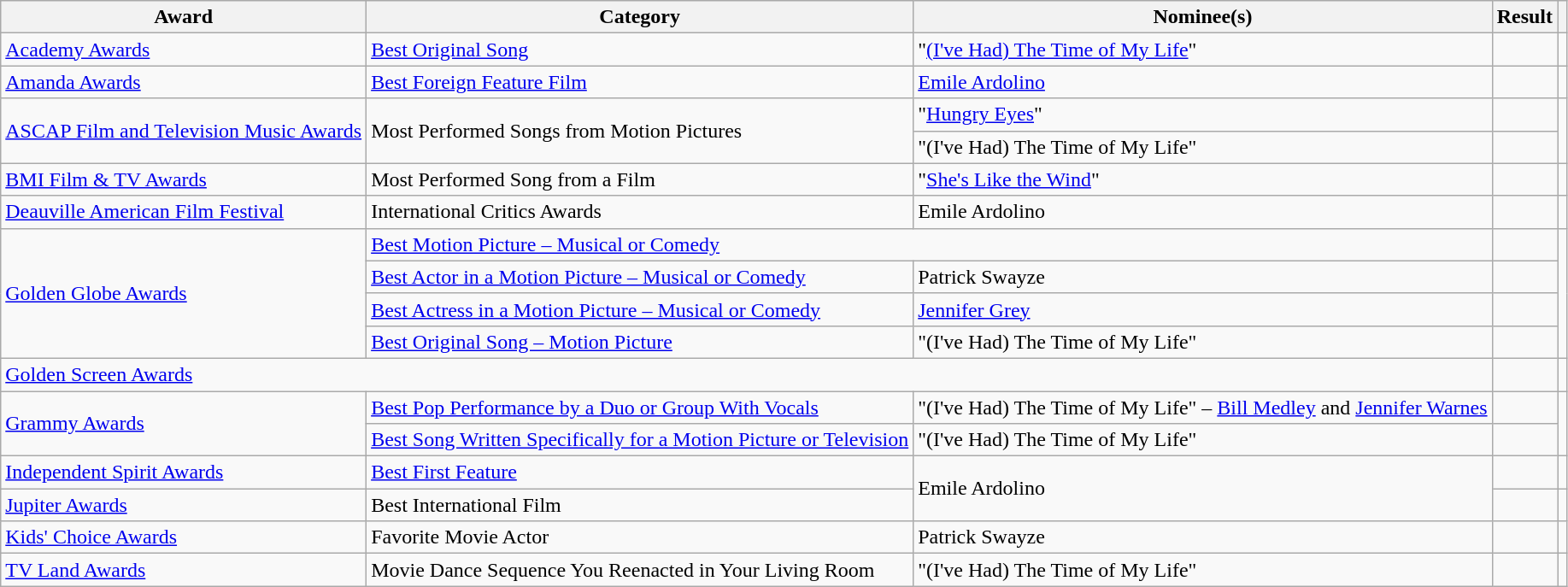<table class="wikitable sortable">
<tr>
<th>Award</th>
<th>Category</th>
<th>Nominee(s)</th>
<th>Result</th>
<th></th>
</tr>
<tr>
<td><a href='#'>Academy Awards</a></td>
<td><a href='#'>Best Original Song</a></td>
<td>"<a href='#'>(I've Had) The Time of My Life</a>" <br> </td>
<td></td>
<td align="center"></td>
</tr>
<tr>
<td><a href='#'>Amanda Awards</a></td>
<td><a href='#'>Best Foreign Feature Film</a></td>
<td><a href='#'>Emile Ardolino</a></td>
<td></td>
<td align="center"></td>
</tr>
<tr>
<td rowspan="2"><a href='#'>ASCAP Film and Television Music Awards</a></td>
<td rowspan="2">Most Performed Songs from Motion Pictures</td>
<td>"<a href='#'>Hungry Eyes</a>" <br> </td>
<td></td>
<td align="center" rowspan="2"></td>
</tr>
<tr>
<td>"(I've Had) The Time of My Life" <br> </td>
<td></td>
</tr>
<tr>
<td><a href='#'>BMI Film & TV Awards</a></td>
<td>Most Performed Song from a Film</td>
<td>"<a href='#'>She's Like the Wind</a>" <br> </td>
<td></td>
<td align="center"></td>
</tr>
<tr>
<td><a href='#'>Deauville American Film Festival</a></td>
<td>International Critics Awards</td>
<td>Emile Ardolino</td>
<td></td>
<td align="center"></td>
</tr>
<tr>
<td rowspan="4"><a href='#'>Golden Globe Awards</a></td>
<td colspan="2"><a href='#'>Best Motion Picture – Musical or Comedy</a></td>
<td></td>
<td align="center" rowspan="4"></td>
</tr>
<tr>
<td><a href='#'>Best Actor in a Motion Picture – Musical or Comedy</a></td>
<td>Patrick Swayze</td>
<td></td>
</tr>
<tr>
<td><a href='#'>Best Actress in a Motion Picture – Musical or Comedy</a></td>
<td><a href='#'>Jennifer Grey</a></td>
<td></td>
</tr>
<tr>
<td><a href='#'>Best Original Song – Motion Picture</a></td>
<td>"(I've Had) The Time of My Life" <br> </td>
<td></td>
</tr>
<tr>
<td colspan="3"><a href='#'>Golden Screen Awards</a></td>
<td></td>
<td align="center"></td>
</tr>
<tr>
<td rowspan="2"><a href='#'>Grammy Awards</a></td>
<td><a href='#'>Best Pop Performance by a Duo or Group With Vocals</a></td>
<td>"(I've Had) The Time of My Life" – <a href='#'>Bill Medley</a> and <a href='#'>Jennifer Warnes</a></td>
<td></td>
<td align="center" rowspan="2"></td>
</tr>
<tr>
<td><a href='#'>Best Song Written Specifically for a Motion Picture or Television</a></td>
<td>"(I've Had) The Time of My Life" <br> </td>
<td></td>
</tr>
<tr>
<td><a href='#'>Independent Spirit Awards</a></td>
<td><a href='#'>Best First Feature</a></td>
<td rowspan="2">Emile Ardolino</td>
<td></td>
<td align="center"></td>
</tr>
<tr>
<td><a href='#'>Jupiter Awards</a></td>
<td>Best International Film</td>
<td></td>
<td align="center"></td>
</tr>
<tr>
<td><a href='#'>Kids' Choice Awards</a></td>
<td>Favorite Movie Actor</td>
<td>Patrick Swayze</td>
<td></td>
<td align="center"></td>
</tr>
<tr>
<td><a href='#'>TV Land Awards</a></td>
<td>Movie Dance Sequence You Reenacted in Your Living Room</td>
<td>"(I've Had) The Time of My Life"</td>
<td></td>
<td align="center"></td>
</tr>
</table>
